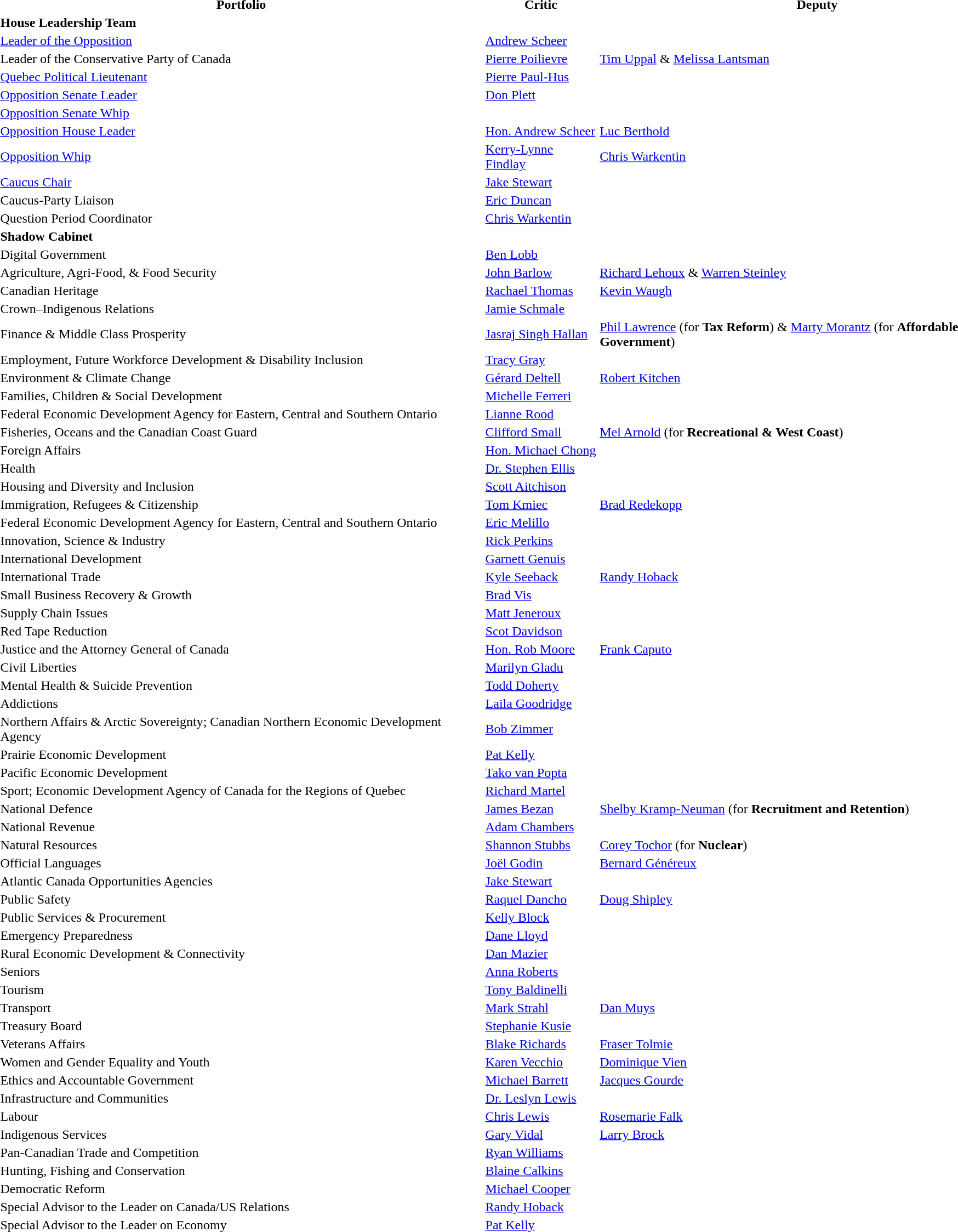<table>
<tr>
<th>Portfolio</th>
<th>Critic</th>
<th>Deputy</th>
</tr>
<tr>
<td colspan="3"><strong>House Leadership Team</strong></td>
</tr>
<tr>
<td><a href='#'>Leader of the Opposition</a></td>
<td><a href='#'>Andrew Scheer</a></td>
</tr>
<tr>
<td>Leader of the Conservative Party of Canada</td>
<td><a href='#'>Pierre Poilievre</a></td>
<td><a href='#'>Tim Uppal</a> & <a href='#'>Melissa Lantsman</a></td>
</tr>
<tr>
<td><a href='#'>Quebec Political Lieutenant</a></td>
<td><a href='#'>Pierre Paul-Hus</a></td>
<td></td>
</tr>
<tr>
<td><a href='#'>Opposition Senate Leader</a></td>
<td><a href='#'>Don Plett</a></td>
<td></td>
</tr>
<tr>
<td><a href='#'>Opposition Senate Whip</a></td>
<td></td>
<td></td>
</tr>
<tr>
<td><a href='#'>Opposition House Leader</a></td>
<td><a href='#'>Hon. Andrew Scheer</a></td>
<td><a href='#'>Luc Berthold</a></td>
</tr>
<tr>
<td><a href='#'>Opposition Whip</a></td>
<td><a href='#'>Kerry-Lynne Findlay</a></td>
<td><a href='#'>Chris Warkentin</a></td>
</tr>
<tr>
<td><a href='#'>Caucus Chair</a></td>
<td><a href='#'>Jake Stewart</a></td>
<td></td>
</tr>
<tr>
<td>Caucus-Party Liaison</td>
<td><a href='#'>Eric Duncan</a></td>
<td></td>
</tr>
<tr>
<td>Question Period Coordinator</td>
<td><a href='#'>Chris Warkentin</a></td>
<td></td>
</tr>
<tr>
<td colspan="3"><strong>Shadow Cabinet</strong></td>
</tr>
<tr>
<td>Digital Government</td>
<td><a href='#'>Ben Lobb</a></td>
<td></td>
</tr>
<tr>
<td>Agriculture, Agri-Food, & Food Security</td>
<td><a href='#'>John Barlow</a></td>
<td><a href='#'>Richard Lehoux</a> & <a href='#'>Warren Steinley</a></td>
</tr>
<tr>
<td>Canadian Heritage</td>
<td><a href='#'>Rachael Thomas</a></td>
<td><a href='#'>Kevin Waugh</a></td>
</tr>
<tr>
<td>Crown–Indigenous Relations</td>
<td><a href='#'>Jamie Schmale</a></td>
<td></td>
</tr>
<tr>
<td>Finance & Middle Class Prosperity</td>
<td><a href='#'>Jasraj Singh Hallan</a></td>
<td><a href='#'>Phil Lawrence</a> (for <strong>Tax Reform</strong>) & <a href='#'>Marty Morantz</a> (for <strong>Affordable Government</strong>)</td>
</tr>
<tr>
<td>Employment, Future Workforce Development & Disability Inclusion</td>
<td><a href='#'>Tracy Gray</a></td>
<td></td>
</tr>
<tr>
<td>Environment & Climate Change</td>
<td><a href='#'>Gérard Deltell</a></td>
<td><a href='#'>Robert Kitchen</a></td>
</tr>
<tr>
<td>Families, Children & Social Development</td>
<td><a href='#'>Michelle Ferreri</a></td>
<td></td>
</tr>
<tr>
<td>Federal Economic Development Agency for Eastern, Central and Southern Ontario</td>
<td><a href='#'>Lianne Rood</a></td>
<td></td>
</tr>
<tr>
<td>Fisheries, Oceans and the Canadian Coast Guard</td>
<td><a href='#'>Clifford Small</a></td>
<td><a href='#'>Mel Arnold</a> (for <strong>Recreational & West Coast</strong>)</td>
</tr>
<tr>
<td>Foreign Affairs</td>
<td><a href='#'>Hon. Michael Chong</a></td>
<td></td>
</tr>
<tr>
<td>Health</td>
<td><a href='#'>Dr. Stephen Ellis</a></td>
<td></td>
</tr>
<tr>
<td>Housing and Diversity and Inclusion</td>
<td><a href='#'>Scott Aitchison</a></td>
<td></td>
</tr>
<tr>
<td>Immigration, Refugees & Citizenship</td>
<td><a href='#'>Tom Kmiec</a></td>
<td><a href='#'>Brad Redekopp</a></td>
</tr>
<tr>
<td>Federal Economic Development Agency for Eastern, Central and Southern Ontario</td>
<td><a href='#'>Eric Melillo</a></td>
<td></td>
</tr>
<tr>
<td>Innovation, Science & Industry</td>
<td><a href='#'>Rick Perkins</a></td>
<td></td>
</tr>
<tr>
<td>International Development</td>
<td><a href='#'>Garnett Genuis</a></td>
<td></td>
</tr>
<tr>
<td>International Trade</td>
<td><a href='#'>Kyle Seeback</a></td>
<td><a href='#'>Randy Hoback</a></td>
</tr>
<tr>
<td>Small Business Recovery & Growth</td>
<td><a href='#'>Brad Vis</a></td>
<td></td>
</tr>
<tr>
<td>Supply Chain Issues</td>
<td><a href='#'>Matt Jeneroux</a></td>
<td></td>
</tr>
<tr>
<td>Red Tape Reduction</td>
<td><a href='#'>Scot Davidson</a></td>
<td></td>
</tr>
<tr>
<td>Justice and the Attorney General of Canada</td>
<td><a href='#'>Hon. Rob Moore</a></td>
<td><a href='#'>Frank Caputo</a></td>
</tr>
<tr>
<td>Civil Liberties</td>
<td><a href='#'>Marilyn Gladu</a></td>
<td></td>
</tr>
<tr>
<td>Mental Health & Suicide Prevention</td>
<td><a href='#'>Todd Doherty</a></td>
<td></td>
</tr>
<tr>
<td>Addictions</td>
<td><a href='#'>Laila Goodridge</a></td>
<td></td>
</tr>
<tr>
<td>Northern Affairs & Arctic Sovereignty; Canadian Northern Economic Development Agency</td>
<td><a href='#'>Bob Zimmer</a></td>
<td></td>
</tr>
<tr>
<td>Prairie Economic Development</td>
<td><a href='#'>Pat Kelly</a></td>
<td></td>
</tr>
<tr>
<td>Pacific Economic Development</td>
<td><a href='#'>Tako van Popta</a></td>
<td></td>
</tr>
<tr>
<td>Sport; Economic Development Agency of Canada for the Regions of Quebec</td>
<td><a href='#'>Richard Martel</a></td>
<td></td>
</tr>
<tr>
<td>National Defence</td>
<td><a href='#'>James Bezan</a></td>
<td><a href='#'>Shelby Kramp-Neuman</a> (for <strong>Recruitment and Retention</strong>)</td>
</tr>
<tr>
<td>National Revenue</td>
<td><a href='#'>Adam Chambers</a></td>
<td></td>
</tr>
<tr>
<td>Natural Resources</td>
<td><a href='#'>Shannon Stubbs</a></td>
<td><a href='#'>Corey Tochor</a> (for <strong>Nuclear</strong>)</td>
</tr>
<tr>
<td>Official Languages</td>
<td><a href='#'>Joël Godin</a></td>
<td><a href='#'>Bernard Généreux</a></td>
</tr>
<tr>
<td>Atlantic Canada Opportunities Agencies</td>
<td><a href='#'>Jake Stewart</a></td>
<td></td>
</tr>
<tr>
<td>Public Safety</td>
<td><a href='#'>Raquel Dancho</a></td>
<td><a href='#'>Doug Shipley</a></td>
</tr>
<tr>
<td>Public Services & Procurement</td>
<td><a href='#'>Kelly Block</a></td>
<td></td>
</tr>
<tr>
<td>Emergency Preparedness</td>
<td><a href='#'>Dane Lloyd</a></td>
<td></td>
</tr>
<tr>
<td>Rural Economic Development & Connectivity</td>
<td><a href='#'>Dan Mazier</a></td>
<td></td>
</tr>
<tr>
<td>Seniors</td>
<td><a href='#'>Anna Roberts</a></td>
<td></td>
</tr>
<tr>
<td>Tourism</td>
<td><a href='#'>Tony Baldinelli</a></td>
<td></td>
</tr>
<tr>
<td>Transport</td>
<td><a href='#'>Mark Strahl</a></td>
<td><a href='#'>Dan Muys</a></td>
</tr>
<tr>
<td>Treasury Board</td>
<td><a href='#'>Stephanie Kusie</a></td>
<td></td>
</tr>
<tr>
<td>Veterans Affairs</td>
<td><a href='#'>Blake Richards</a></td>
<td><a href='#'>Fraser Tolmie</a></td>
</tr>
<tr>
<td>Women and Gender Equality and Youth</td>
<td><a href='#'>Karen Vecchio</a></td>
<td><a href='#'>Dominique Vien</a></td>
</tr>
<tr>
<td>Ethics and Accountable Government</td>
<td><a href='#'>Michael Barrett</a></td>
<td><a href='#'>Jacques Gourde</a></td>
</tr>
<tr>
<td>Infrastructure and Communities</td>
<td><a href='#'>Dr. Leslyn Lewis</a></td>
<td></td>
</tr>
<tr>
<td>Labour</td>
<td><a href='#'>Chris Lewis</a></td>
<td><a href='#'>Rosemarie Falk</a></td>
</tr>
<tr>
<td>Indigenous Services</td>
<td><a href='#'>Gary Vidal</a></td>
<td><a href='#'>Larry Brock</a></td>
</tr>
<tr>
<td>Pan-Canadian Trade and Competition</td>
<td><a href='#'>Ryan Williams</a></td>
<td></td>
</tr>
<tr>
<td>Hunting, Fishing and Conservation</td>
<td><a href='#'>Blaine Calkins</a></td>
<td></td>
</tr>
<tr>
<td>Democratic Reform</td>
<td><a href='#'>Michael Cooper</a></td>
<td></td>
</tr>
<tr>
<td>Special Advisor to the Leader on Canada/US Relations</td>
<td><a href='#'>Randy Hoback</a></td>
<td></td>
</tr>
<tr>
<td>Special Advisor to the Leader on Economy</td>
<td><a href='#'>Pat Kelly</a></td>
<td></td>
</tr>
<tr>
</tr>
</table>
